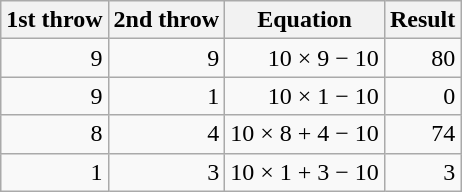<table border="1" class="wikitable" style="text-align: right">
<tr>
<th>1st throw</th>
<th>2nd throw</th>
<th>Equation</th>
<th>Result</th>
</tr>
<tr>
<td>9</td>
<td>9</td>
<td>10 × 9 − 10</td>
<td>80</td>
</tr>
<tr>
<td>9</td>
<td>1</td>
<td>10 × 1 − 10</td>
<td>0</td>
</tr>
<tr>
<td>8</td>
<td>4</td>
<td>10 × 8 + 4 − 10</td>
<td>74</td>
</tr>
<tr>
<td>1</td>
<td>3</td>
<td>10 × 1 + 3 − 10</td>
<td>3</td>
</tr>
</table>
